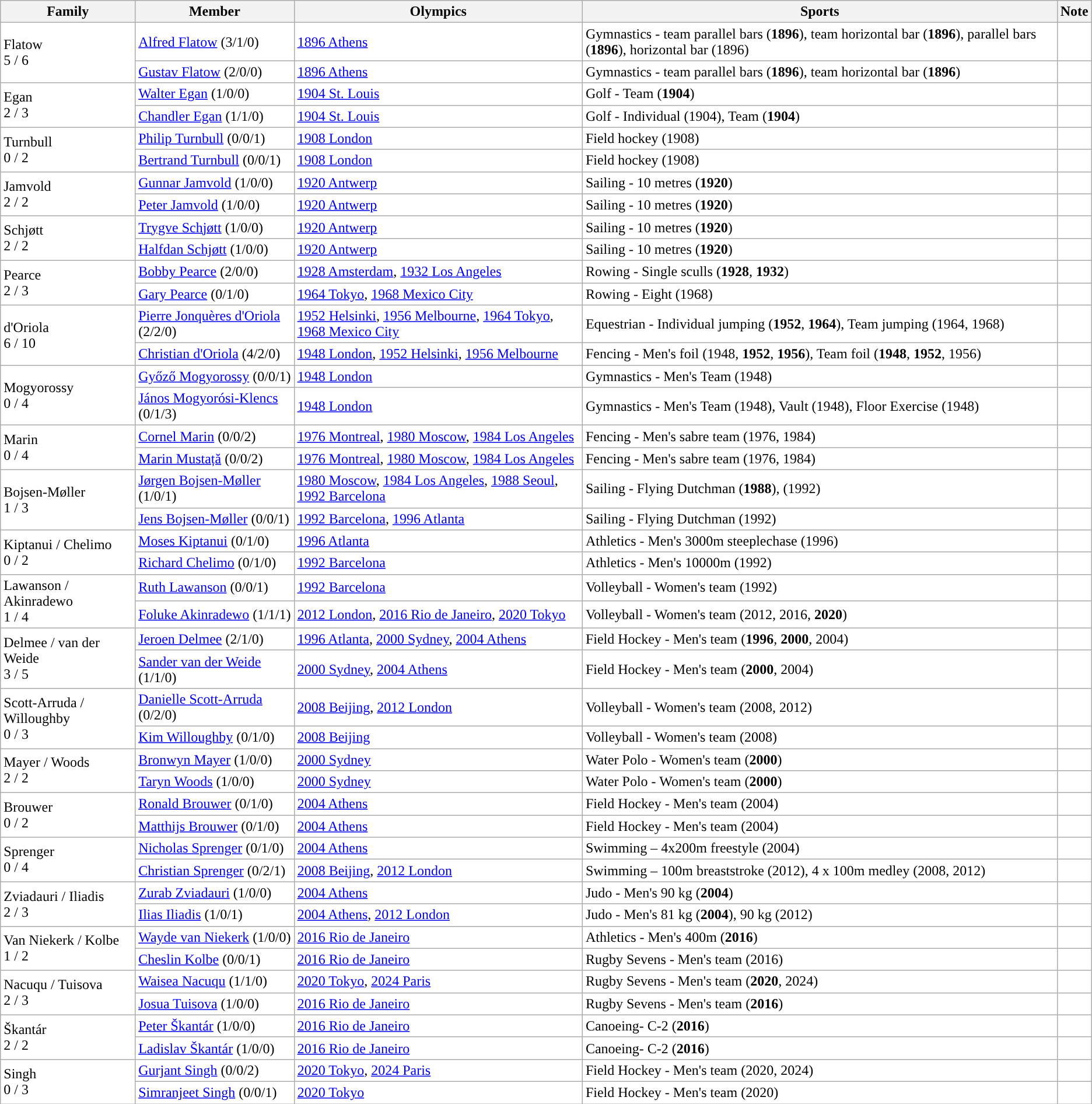<table class="wikitable">
<tr>
<th>Family</th>
<th>Member</th>
<th>Olympics</th>
<th>Sports</th>
<th>Note</th>
</tr>
<tr style="background:white">
<td rowspan=2>Flatow<br> 5 / 6</td>
<td> <a href='#'>Alfred Flatow</a> (3/1/0)</td>
<td><a href='#'>1896 Athens</a></td>
<td>Gymnastics - team parallel bars (<strong>1896</strong>), team horizontal bar (<strong>1896</strong>), parallel bars (<strong>1896</strong>), horizontal bar (1896)</td>
<td></td>
</tr>
<tr style="background:white">
<td> <a href='#'>Gustav Flatow</a> (2/0/0)<br></td>
<td><a href='#'>1896 Athens</a></td>
<td>Gymnastics - team parallel bars (<strong>1896</strong>), team horizontal bar (<strong>1896</strong>)</td>
<td></td>
</tr>
<tr style="background:white">
<td rowspan=2>Egan<br> 2 / 3</td>
<td> <a href='#'>Walter Egan</a> (1/0/0)</td>
<td><a href='#'>1904 St. Louis</a></td>
<td>Golf - Team (<strong>1904</strong>)</td>
<td></td>
</tr>
<tr style="background:white">
<td> <a href='#'>Chandler Egan</a> (1/1/0)<br></td>
<td><a href='#'>1904 St. Louis</a></td>
<td>Golf - Individual (1904), Team (<strong>1904</strong>)</td>
<td></td>
</tr>
<tr style="background:white">
<td rowspan=2>Turnbull<br> 0 / 2</td>
<td> <a href='#'>Philip Turnbull</a> (0/0/1)</td>
<td><a href='#'>1908 London</a></td>
<td>Field hockey (1908)</td>
<td></td>
</tr>
<tr style="background:white">
<td> <a href='#'>Bertrand Turnbull</a> (0/0/1)<br></td>
<td><a href='#'>1908 London</a></td>
<td>Field hockey (1908)</td>
<td></td>
</tr>
<tr style="background:white">
<td rowspan=2>Jamvold<br> 2 / 2</td>
<td> <a href='#'>Gunnar Jamvold</a> (1/0/0)</td>
<td><a href='#'>1920 Antwerp</a></td>
<td>Sailing - 10 metres (<strong>1920</strong>)</td>
<td></td>
</tr>
<tr style="background:white">
<td> <a href='#'>Peter Jamvold</a> (1/0/0)<br></td>
<td><a href='#'>1920 Antwerp</a></td>
<td>Sailing - 10 metres (<strong>1920</strong>)</td>
<td></td>
</tr>
<tr style="background:white">
<td rowspan=2>Schjøtt<br> 2 / 2</td>
<td> <a href='#'>Trygve Schjøtt</a> (1/0/0)</td>
<td><a href='#'>1920 Antwerp</a></td>
<td>Sailing - 10 metres (<strong>1920</strong>)</td>
<td></td>
</tr>
<tr style="background:white">
<td> <a href='#'>Halfdan Schjøtt</a> (1/0/0)<br></td>
<td><a href='#'>1920 Antwerp</a></td>
<td>Sailing - 10 metres (<strong>1920</strong>)</td>
<td></td>
</tr>
<tr style="background:white">
<td rowspan=2>Pearce<br> 2 / 3</td>
<td> <a href='#'>Bobby Pearce</a> (2/0/0)</td>
<td><a href='#'>1928 Amsterdam</a>, <a href='#'>1932 Los Angeles</a></td>
<td>Rowing - Single sculls (<strong>1928</strong>, <strong>1932</strong>)</td>
<td></td>
</tr>
<tr style="background:white">
<td> <a href='#'>Gary Pearce</a> (0/1/0)<br></td>
<td><a href='#'>1964 Tokyo</a>, <a href='#'>1968 Mexico City</a></td>
<td>Rowing - Eight (1968)</td>
<td></td>
</tr>
<tr style="background:white">
<td rowspan=2>d'Oriola<br> 6 / 10</td>
<td> <a href='#'>Pierre Jonquères d'Oriola</a> (2/2/0)</td>
<td><a href='#'>1952 Helsinki</a>, <a href='#'>1956 Melbourne</a>, <a href='#'>1964 Tokyo</a>, <a href='#'>1968 Mexico City</a></td>
<td>Equestrian - Individual jumping (<strong>1952</strong>, <strong>1964</strong>), Team jumping (1964, 1968)</td>
<td></td>
</tr>
<tr style="background:white">
<td> <a href='#'>Christian d'Oriola</a> (4/2/0)<br></td>
<td><a href='#'>1948 London</a>, <a href='#'>1952 Helsinki</a>, <a href='#'>1956 Melbourne</a></td>
<td>Fencing - Men's foil (1948, <strong>1952</strong>, <strong>1956</strong>), Team foil (<strong>1948</strong>, <strong>1952</strong>, 1956)</td>
<td></td>
</tr>
<tr style="background:white">
<td rowspan=2>Mogyorossy<br> 0 / 4</td>
<td> <a href='#'>Győző Mogyorossy</a> (0/0/1)</td>
<td><a href='#'>1948 London</a></td>
<td>Gymnastics - Men's Team (1948)</td>
<td></td>
</tr>
<tr style="background:white">
<td> <a href='#'>János Mogyorósi-Klencs</a> (0/1/3)<br></td>
<td><a href='#'>1948 London</a></td>
<td>Gymnastics - Men's Team (1948), Vault (1948), Floor Exercise (1948)</td>
<td></td>
</tr>
<tr style="background:white">
<td rowspan=2>Marin<br> 0 / 4</td>
<td> <a href='#'>Cornel Marin</a> (0/0/2)</td>
<td><a href='#'>1976 Montreal</a>, <a href='#'>1980 Moscow</a>, <a href='#'>1984 Los Angeles</a></td>
<td>Fencing - Men's sabre team (1976, 1984)</td>
<td></td>
</tr>
<tr style="background:white">
<td> <a href='#'>Marin Mustață</a> (0/0/2)<br></td>
<td><a href='#'>1976 Montreal</a>, <a href='#'>1980 Moscow</a>, <a href='#'>1984 Los Angeles</a></td>
<td>Fencing - Men's sabre team (1976, 1984)</td>
<td></td>
</tr>
<tr style="background:white">
<td rowspan=2>Bojsen-Møller<br> 1 / 3</td>
<td> <a href='#'>Jørgen Bojsen-Møller</a> (1/0/1)</td>
<td><a href='#'>1980 Moscow</a>, <a href='#'>1984 Los Angeles</a>, <a href='#'>1988 Seoul</a>, <a href='#'>1992 Barcelona</a></td>
<td>Sailing - Flying Dutchman (<strong>1988</strong>), (1992)</td>
<td></td>
</tr>
<tr style="background:white">
<td> <a href='#'>Jens Bojsen-Møller</a> (0/0/1)<br></td>
<td><a href='#'>1992 Barcelona</a>, <a href='#'>1996 Atlanta</a></td>
<td>Sailing - Flying Dutchman (1992)</td>
<td></td>
</tr>
<tr style="background:white">
<td rowspan=2>Kiptanui / Chelimo<br> 0 / 2</td>
<td> <a href='#'>Moses Kiptanui</a> (0/1/0)</td>
<td><a href='#'>1996 Atlanta</a></td>
<td>Athletics - Men's 3000m steeplechase (1996)</td>
<td></td>
</tr>
<tr style="background:white">
<td> <a href='#'>Richard Chelimo</a> (0/1/0)<br></td>
<td><a href='#'>1992 Barcelona</a></td>
<td>Athletics - Men's 10000m (1992)</td>
<td></td>
</tr>
<tr style="background:white">
<td rowspan=2>Lawanson / Akinradewo<br> 1 / 4</td>
<td> <a href='#'>Ruth Lawanson</a> (0/0/1)</td>
<td><a href='#'>1992 Barcelona</a></td>
<td>Volleyball - Women's team (1992)</td>
<td></td>
</tr>
<tr style="background:white">
<td> <a href='#'>Foluke Akinradewo</a> (1/1/1)<br></td>
<td><a href='#'>2012 London</a>, <a href='#'>2016 Rio de Janeiro</a>, <a href='#'>2020 Tokyo</a></td>
<td>Volleyball - Women's team (2012, 2016, <strong>2020</strong>)</td>
<td></td>
</tr>
<tr style="background:white">
<td rowspan=2>Delmee / van der Weide<br> 3 / 5</td>
<td> <a href='#'>Jeroen Delmee</a> (2/1/0)</td>
<td><a href='#'>1996 Atlanta</a>, <a href='#'>2000 Sydney</a>, <a href='#'>2004 Athens</a></td>
<td>Field Hockey - Men's team (<strong>1996</strong>, <strong>2000</strong>, 2004)</td>
<td></td>
</tr>
<tr style="background:white">
<td> <a href='#'>Sander van der Weide</a> (1/1/0)<br></td>
<td><a href='#'>2000 Sydney</a>, <a href='#'>2004 Athens</a></td>
<td>Field Hockey - Men's team (<strong>2000</strong>, 2004)</td>
<td></td>
</tr>
<tr style="background:white">
<td rowspan=2>Scott-Arruda / Willoughby<br> 0 / 3</td>
<td> <a href='#'>Danielle Scott-Arruda</a> (0/2/0)</td>
<td><a href='#'>2008 Beijing</a>, <a href='#'>2012 London</a></td>
<td>Volleyball - Women's team (2008, 2012)</td>
<td></td>
</tr>
<tr style="background:white">
<td> <a href='#'>Kim Willoughby</a> (0/1/0)<br></td>
<td><a href='#'>2008 Beijing</a></td>
<td>Volleyball - Women's team (2008)</td>
<td></td>
</tr>
<tr style="background:white">
<td rowspan=2>Mayer / Woods<br> 2 / 2</td>
<td> <a href='#'>Bronwyn Mayer</a> (1/0/0)</td>
<td><a href='#'>2000 Sydney</a></td>
<td>Water Polo - Women's team (<strong>2000</strong>)</td>
<td></td>
</tr>
<tr style="background:white">
<td> <a href='#'>Taryn Woods</a> (1/0/0)<br></td>
<td><a href='#'>2000 Sydney</a></td>
<td>Water Polo - Women's team (<strong>2000</strong>)</td>
<td></td>
</tr>
<tr style="background:white">
<td rowspan=2>Brouwer<br> 0 / 2</td>
<td> <a href='#'>Ronald Brouwer</a> (0/1/0)</td>
<td><a href='#'>2004 Athens</a></td>
<td>Field Hockey - Men's team (2004)</td>
<td></td>
</tr>
<tr style="background:white">
<td> <a href='#'>Matthijs Brouwer</a> (0/1/0)<br></td>
<td><a href='#'>2004 Athens</a></td>
<td>Field Hockey - Men's team (2004)</td>
<td></td>
</tr>
<tr style="background:white">
<td rowspan=2>Sprenger<br> 0 / 4</td>
<td> <a href='#'>Nicholas Sprenger</a> (0/1/0)</td>
<td><a href='#'>2004 Athens</a></td>
<td>Swimming – 4x200m freestyle (2004)</td>
<td></td>
</tr>
<tr style="background:white">
<td> <a href='#'>Christian Sprenger</a> (0/2/1)<br></td>
<td><a href='#'>2008 Beijing</a>, <a href='#'>2012 London</a></td>
<td>Swimming – 100m breaststroke (2012),  4 x 100m medley (2008, 2012)</td>
<td></td>
</tr>
<tr style="background:white">
<td rowspan=2>Zviadauri / Iliadis<br> 2 / 3</td>
<td> <a href='#'>Zurab Zviadauri</a> (1/0/0)</td>
<td><a href='#'>2004 Athens</a></td>
<td>Judo - Men's 90 kg (<strong>2004</strong>)</td>
<td></td>
</tr>
<tr style="background:white">
<td> <a href='#'>Ilias Iliadis</a> (1/0/1)<br></td>
<td><a href='#'>2004 Athens</a>, <a href='#'>2012 London</a></td>
<td>Judo - Men's 81 kg (<strong>2004</strong>), 90 kg (2012)</td>
<td></td>
</tr>
<tr style="background:white">
<td rowspan=2>Van Niekerk / Kolbe<br> 1 / 2</td>
<td> <a href='#'>Wayde van Niekerk</a> (1/0/0)</td>
<td><a href='#'>2016 Rio de Janeiro</a></td>
<td>Athletics - Men's 400m (<strong>2016</strong>)</td>
<td></td>
</tr>
<tr style="background:white">
<td> <a href='#'>Cheslin Kolbe</a> (0/0/1)<br></td>
<td><a href='#'>2016 Rio de Janeiro</a></td>
<td>Rugby Sevens - Men's team (2016)</td>
<td></td>
</tr>
<tr style="background:white">
<td rowspan=2>Nacuqu / Tuisova<br> 2 / 3</td>
<td> <a href='#'>Waisea Nacuqu</a> (1/1/0)</td>
<td><a href='#'>2020 Tokyo</a>, <a href='#'>2024 Paris</a></td>
<td>Rugby Sevens - Men's team (<strong>2020</strong>, 2024)</td>
<td></td>
</tr>
<tr style="background:white">
<td> <a href='#'>Josua Tuisova</a> (1/0/0)<br></td>
<td><a href='#'>2016 Rio de Janeiro</a></td>
<td>Rugby Sevens - Men's team (<strong>2016</strong>)</td>
<td></td>
</tr>
<tr style="background:white">
<td rowspan=2>Škantár<br> 2 / 2</td>
<td> <a href='#'>Peter Škantár</a> (1/0/0)</td>
<td><a href='#'>2016 Rio de Janeiro</a></td>
<td>Canoeing- C-2 (<strong>2016</strong>)</td>
<td></td>
</tr>
<tr style="background:white">
<td> <a href='#'>Ladislav Škantár</a> (1/0/0)<br></td>
<td><a href='#'>2016 Rio de Janeiro</a></td>
<td>Canoeing- C-2 (<strong>2016</strong>)</td>
<td></td>
</tr>
<tr style="background:white">
<td rowspan=2>Singh<br> 0 / 3</td>
<td> <a href='#'>Gurjant Singh</a> (0/0/2)</td>
<td><a href='#'>2020 Tokyo</a>, <a href='#'>2024 Paris</a></td>
<td>Field Hockey - Men's team (2020, 2024)</td>
<td></td>
</tr>
<tr style="background:white">
<td> <a href='#'>Simranjeet Singh</a> (0/0/1)<br></td>
<td><a href='#'>2020 Tokyo</a></td>
<td>Field Hockey - Men's team (2020)</td>
<td></td>
</tr>
</table>
